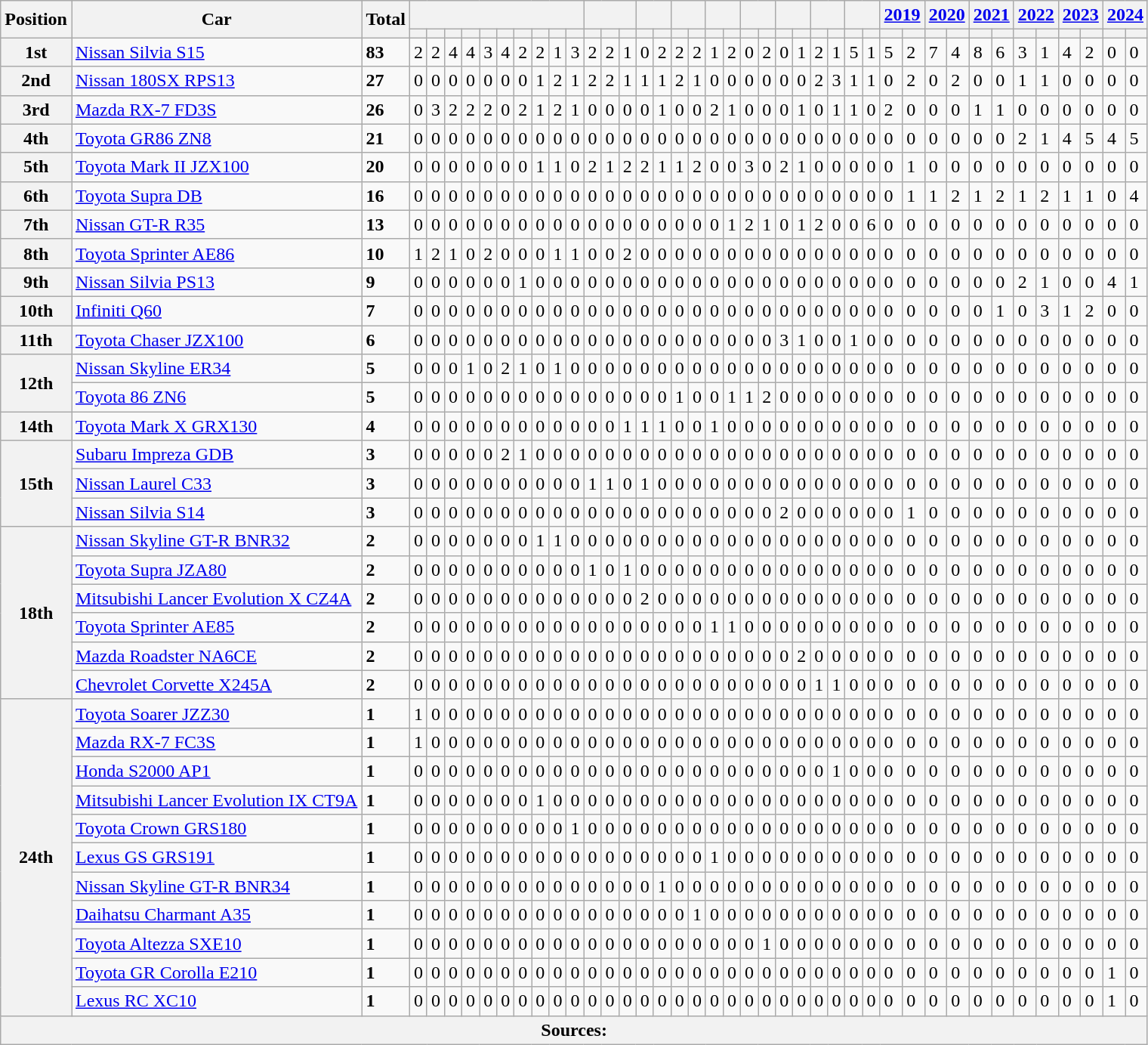<table class="wikitable">
<tr>
<th rowspan="2">Position</th>
<th rowspan="2">Car</th>
<th rowspan="2">Total</th>
<th colspan="10"></th>
<th colspan="3"></th>
<th colspan="2"></th>
<th colspan="2"></th>
<th colspan="2"></th>
<th colspan="2"></th>
<th colspan="2"></th>
<th colspan="2"></th>
<th colspan="2"></th>
<th colspan="2"><a href='#'>2019</a></th>
<th colspan="2"><a href='#'>2020</a></th>
<th colspan="2"><a href='#'>2021</a></th>
<th colspan="2"><a href='#'>2022</a></th>
<th colspan="2"><a href='#'>2023</a></th>
<th colspan="2"><a href='#'>2024</a></th>
</tr>
<tr>
<th></th>
<th></th>
<th></th>
<th></th>
<th></th>
<th></th>
<th></th>
<th></th>
<th></th>
<th></th>
<th></th>
<th></th>
<th></th>
<th></th>
<th></th>
<th></th>
<th></th>
<th></th>
<th></th>
<th></th>
<th></th>
<th></th>
<th></th>
<th></th>
<th></th>
<th></th>
<th></th>
<th></th>
<th></th>
<th></th>
<th></th>
<th></th>
<th></th>
<th></th>
<th></th>
<th></th>
<th></th>
<th></th>
<th></th>
</tr>
<tr>
<th>1st</th>
<td><a href='#'>Nissan Silvia S15</a></td>
<td><strong>83</strong></td>
<td>2</td>
<td>2</td>
<td>4</td>
<td>4</td>
<td>3</td>
<td>4</td>
<td>2</td>
<td>2</td>
<td>1</td>
<td>3</td>
<td>2</td>
<td>2</td>
<td>1</td>
<td>0</td>
<td>2</td>
<td>2</td>
<td>2</td>
<td>1</td>
<td>2</td>
<td>0</td>
<td>2</td>
<td>0</td>
<td>1</td>
<td>2</td>
<td>1</td>
<td>5</td>
<td>1</td>
<td>5</td>
<td>2</td>
<td>7</td>
<td>4</td>
<td>8</td>
<td>6</td>
<td>3</td>
<td>1</td>
<td>4</td>
<td>2</td>
<td>0</td>
<td>0</td>
</tr>
<tr>
<th>2nd</th>
<td><a href='#'>Nissan 180SX RPS13</a></td>
<td><strong>27</strong></td>
<td>0</td>
<td>0</td>
<td>0</td>
<td>0</td>
<td>0</td>
<td>0</td>
<td>0</td>
<td>1</td>
<td>2</td>
<td>1</td>
<td>2</td>
<td>2</td>
<td>1</td>
<td>1</td>
<td>1</td>
<td>2</td>
<td>1</td>
<td>0</td>
<td>0</td>
<td>0</td>
<td>0</td>
<td>0</td>
<td>0</td>
<td>2</td>
<td>3</td>
<td>1</td>
<td>1</td>
<td>0</td>
<td>2</td>
<td>0</td>
<td>2</td>
<td>0</td>
<td>0</td>
<td>1</td>
<td>1</td>
<td>0</td>
<td>0</td>
<td>0</td>
<td>0</td>
</tr>
<tr>
<th>3rd</th>
<td><a href='#'>Mazda RX-7 FD3S</a></td>
<td><strong>26</strong></td>
<td>0</td>
<td>3</td>
<td>2</td>
<td>2</td>
<td>2</td>
<td>0</td>
<td>2</td>
<td>1</td>
<td>2</td>
<td>1</td>
<td>0</td>
<td>0</td>
<td>0</td>
<td>0</td>
<td>1</td>
<td>0</td>
<td>0</td>
<td>2</td>
<td>1</td>
<td>0</td>
<td>0</td>
<td>0</td>
<td>1</td>
<td>0</td>
<td>1</td>
<td>1</td>
<td>0</td>
<td>2</td>
<td>0</td>
<td>0</td>
<td>0</td>
<td>1</td>
<td>1</td>
<td>0</td>
<td>0</td>
<td>0</td>
<td>0</td>
<td>0</td>
<td>0</td>
</tr>
<tr>
<th>4th</th>
<td><a href='#'>Toyota GR86 ZN8</a></td>
<td><strong>21</strong></td>
<td>0</td>
<td>0</td>
<td>0</td>
<td>0</td>
<td>0</td>
<td>0</td>
<td>0</td>
<td>0</td>
<td>0</td>
<td>0</td>
<td>0</td>
<td>0</td>
<td>0</td>
<td>0</td>
<td>0</td>
<td>0</td>
<td>0</td>
<td>0</td>
<td>0</td>
<td>0</td>
<td>0</td>
<td>0</td>
<td>0</td>
<td>0</td>
<td>0</td>
<td>0</td>
<td>0</td>
<td>0</td>
<td>0</td>
<td>0</td>
<td>0</td>
<td>0</td>
<td>0</td>
<td>2</td>
<td>1</td>
<td>4</td>
<td>5</td>
<td>4</td>
<td>5</td>
</tr>
<tr>
<th>5th</th>
<td><a href='#'>Toyota Mark II JZX100</a></td>
<td><strong>20</strong></td>
<td>0</td>
<td>0</td>
<td>0</td>
<td>0</td>
<td>0</td>
<td>0</td>
<td>0</td>
<td>1</td>
<td>1</td>
<td>0</td>
<td>2</td>
<td>1</td>
<td>2</td>
<td>2</td>
<td>1</td>
<td>1</td>
<td>2</td>
<td>0</td>
<td>0</td>
<td>3</td>
<td>0</td>
<td>2</td>
<td>1</td>
<td>0</td>
<td>0</td>
<td>0</td>
<td>0</td>
<td>0</td>
<td>1</td>
<td>0</td>
<td>0</td>
<td>0</td>
<td>0</td>
<td>0</td>
<td>0</td>
<td>0</td>
<td>0</td>
<td>0</td>
<td>0</td>
</tr>
<tr>
<th>6th</th>
<td><a href='#'>Toyota Supra DB</a></td>
<td><strong>16</strong></td>
<td>0</td>
<td>0</td>
<td>0</td>
<td>0</td>
<td>0</td>
<td>0</td>
<td>0</td>
<td>0</td>
<td>0</td>
<td>0</td>
<td>0</td>
<td>0</td>
<td>0</td>
<td>0</td>
<td>0</td>
<td>0</td>
<td>0</td>
<td>0</td>
<td>0</td>
<td>0</td>
<td>0</td>
<td>0</td>
<td>0</td>
<td>0</td>
<td>0</td>
<td>0</td>
<td>0</td>
<td>0</td>
<td>1</td>
<td>1</td>
<td>2</td>
<td>1</td>
<td>2</td>
<td>1</td>
<td>2</td>
<td>1</td>
<td>1</td>
<td>0</td>
<td>4</td>
</tr>
<tr>
<th>7th</th>
<td><a href='#'>Nissan GT-R R35</a></td>
<td><strong>13</strong></td>
<td>0</td>
<td>0</td>
<td>0</td>
<td>0</td>
<td>0</td>
<td>0</td>
<td>0</td>
<td>0</td>
<td>0</td>
<td>0</td>
<td>0</td>
<td>0</td>
<td>0</td>
<td>0</td>
<td>0</td>
<td>0</td>
<td>0</td>
<td>0</td>
<td>1</td>
<td>2</td>
<td>1</td>
<td>0</td>
<td>1</td>
<td>2</td>
<td>0</td>
<td>0</td>
<td>6</td>
<td>0</td>
<td>0</td>
<td>0</td>
<td>0</td>
<td>0</td>
<td>0</td>
<td>0</td>
<td>0</td>
<td>0</td>
<td>0</td>
<td>0</td>
<td>0</td>
</tr>
<tr>
<th>8th</th>
<td><a href='#'>Toyota Sprinter AE86</a></td>
<td><strong>10</strong></td>
<td>1</td>
<td>2</td>
<td>1</td>
<td>0</td>
<td>2</td>
<td>0</td>
<td>0</td>
<td>0</td>
<td>1</td>
<td>1</td>
<td>0</td>
<td>0</td>
<td>2</td>
<td>0</td>
<td>0</td>
<td>0</td>
<td>0</td>
<td>0</td>
<td>0</td>
<td>0</td>
<td>0</td>
<td>0</td>
<td>0</td>
<td>0</td>
<td>0</td>
<td>0</td>
<td>0</td>
<td>0</td>
<td>0</td>
<td>0</td>
<td>0</td>
<td>0</td>
<td>0</td>
<td>0</td>
<td>0</td>
<td>0</td>
<td>0</td>
<td>0</td>
<td>0</td>
</tr>
<tr>
<th>9th</th>
<td><a href='#'>Nissan Silvia PS13</a></td>
<td><strong>9</strong></td>
<td>0</td>
<td>0</td>
<td>0</td>
<td>0</td>
<td>0</td>
<td>0</td>
<td>1</td>
<td>0</td>
<td>0</td>
<td>0</td>
<td>0</td>
<td>0</td>
<td>0</td>
<td>0</td>
<td>0</td>
<td>0</td>
<td>0</td>
<td>0</td>
<td>0</td>
<td>0</td>
<td>0</td>
<td>0</td>
<td>0</td>
<td>0</td>
<td>0</td>
<td>0</td>
<td>0</td>
<td>0</td>
<td>0</td>
<td>0</td>
<td>0</td>
<td>0</td>
<td>0</td>
<td>2</td>
<td>1</td>
<td>0</td>
<td>0</td>
<td>4</td>
<td>1</td>
</tr>
<tr>
<th>10th</th>
<td><a href='#'>Infiniti Q60</a></td>
<td><strong>7</strong></td>
<td>0</td>
<td>0</td>
<td>0</td>
<td>0</td>
<td>0</td>
<td>0</td>
<td>0</td>
<td>0</td>
<td>0</td>
<td>0</td>
<td>0</td>
<td>0</td>
<td>0</td>
<td>0</td>
<td>0</td>
<td>0</td>
<td>0</td>
<td>0</td>
<td>0</td>
<td>0</td>
<td>0</td>
<td>0</td>
<td>0</td>
<td>0</td>
<td>0</td>
<td>0</td>
<td>0</td>
<td>0</td>
<td>0</td>
<td>0</td>
<td>0</td>
<td>0</td>
<td>1</td>
<td>0</td>
<td>3</td>
<td>1</td>
<td>2</td>
<td>0</td>
<td>0</td>
</tr>
<tr>
<th>11th</th>
<td><a href='#'>Toyota Chaser JZX100</a></td>
<td><strong>6</strong></td>
<td>0</td>
<td>0</td>
<td>0</td>
<td>0</td>
<td>0</td>
<td>0</td>
<td>0</td>
<td>0</td>
<td>0</td>
<td>0</td>
<td>0</td>
<td>0</td>
<td>0</td>
<td>0</td>
<td>0</td>
<td>0</td>
<td>0</td>
<td>0</td>
<td>0</td>
<td>0</td>
<td>0</td>
<td>3</td>
<td>1</td>
<td>0</td>
<td>0</td>
<td>1</td>
<td>0</td>
<td>0</td>
<td>0</td>
<td>0</td>
<td>0</td>
<td>0</td>
<td>0</td>
<td>0</td>
<td>0</td>
<td>0</td>
<td>0</td>
<td>0</td>
<td>0</td>
</tr>
<tr>
<th rowspan="2">12th</th>
<td><a href='#'>Nissan Skyline ER34</a></td>
<td><strong>5</strong></td>
<td>0</td>
<td>0</td>
<td>0</td>
<td>1</td>
<td>0</td>
<td>2</td>
<td>1</td>
<td>0</td>
<td>1</td>
<td>0</td>
<td>0</td>
<td>0</td>
<td>0</td>
<td>0</td>
<td>0</td>
<td>0</td>
<td>0</td>
<td>0</td>
<td>0</td>
<td>0</td>
<td>0</td>
<td>0</td>
<td>0</td>
<td>0</td>
<td>0</td>
<td>0</td>
<td>0</td>
<td>0</td>
<td>0</td>
<td>0</td>
<td>0</td>
<td>0</td>
<td>0</td>
<td>0</td>
<td>0</td>
<td>0</td>
<td>0</td>
<td>0</td>
<td>0</td>
</tr>
<tr>
<td><a href='#'>Toyota 86 ZN6</a></td>
<td><strong>5</strong></td>
<td>0</td>
<td>0</td>
<td>0</td>
<td>0</td>
<td>0</td>
<td>0</td>
<td>0</td>
<td>0</td>
<td>0</td>
<td>0</td>
<td>0</td>
<td>0</td>
<td>0</td>
<td>0</td>
<td>0</td>
<td>1</td>
<td>0</td>
<td>0</td>
<td>1</td>
<td>1</td>
<td>2</td>
<td>0</td>
<td>0</td>
<td>0</td>
<td>0</td>
<td>0</td>
<td>0</td>
<td>0</td>
<td>0</td>
<td>0</td>
<td>0</td>
<td>0</td>
<td>0</td>
<td>0</td>
<td>0</td>
<td>0</td>
<td>0</td>
<td>0</td>
<td>0</td>
</tr>
<tr>
<th>14th</th>
<td><a href='#'>Toyota Mark X GRX130</a></td>
<td><strong>4</strong></td>
<td>0</td>
<td>0</td>
<td>0</td>
<td>0</td>
<td>0</td>
<td>0</td>
<td>0</td>
<td>0</td>
<td>0</td>
<td>0</td>
<td>0</td>
<td>0</td>
<td>1</td>
<td>1</td>
<td>1</td>
<td>0</td>
<td>0</td>
<td>1</td>
<td>0</td>
<td>0</td>
<td>0</td>
<td>0</td>
<td>0</td>
<td>0</td>
<td>0</td>
<td>0</td>
<td>0</td>
<td>0</td>
<td>0</td>
<td>0</td>
<td>0</td>
<td>0</td>
<td>0</td>
<td>0</td>
<td>0</td>
<td>0</td>
<td>0</td>
<td>0</td>
<td>0</td>
</tr>
<tr>
<th rowspan="3">15th</th>
<td><a href='#'>Subaru Impreza GDB</a></td>
<td><strong>3</strong></td>
<td>0</td>
<td>0</td>
<td>0</td>
<td>0</td>
<td>0</td>
<td>2</td>
<td>1</td>
<td>0</td>
<td>0</td>
<td>0</td>
<td>0</td>
<td>0</td>
<td>0</td>
<td>0</td>
<td>0</td>
<td>0</td>
<td>0</td>
<td>0</td>
<td>0</td>
<td>0</td>
<td>0</td>
<td>0</td>
<td>0</td>
<td>0</td>
<td>0</td>
<td>0</td>
<td>0</td>
<td>0</td>
<td>0</td>
<td>0</td>
<td>0</td>
<td>0</td>
<td>0</td>
<td>0</td>
<td>0</td>
<td>0</td>
<td>0</td>
<td>0</td>
<td>0</td>
</tr>
<tr>
<td><a href='#'>Nissan Laurel C33</a></td>
<td><strong>3</strong></td>
<td>0</td>
<td>0</td>
<td>0</td>
<td>0</td>
<td>0</td>
<td>0</td>
<td>0</td>
<td>0</td>
<td>0</td>
<td>0</td>
<td>1</td>
<td>1</td>
<td>0</td>
<td>1</td>
<td>0</td>
<td>0</td>
<td>0</td>
<td>0</td>
<td>0</td>
<td>0</td>
<td>0</td>
<td>0</td>
<td>0</td>
<td>0</td>
<td>0</td>
<td>0</td>
<td>0</td>
<td>0</td>
<td>0</td>
<td>0</td>
<td>0</td>
<td>0</td>
<td>0</td>
<td>0</td>
<td>0</td>
<td>0</td>
<td>0</td>
<td>0</td>
<td>0</td>
</tr>
<tr>
<td><a href='#'>Nissan Silvia S14</a></td>
<td><strong>3</strong></td>
<td>0</td>
<td>0</td>
<td>0</td>
<td>0</td>
<td>0</td>
<td>0</td>
<td>0</td>
<td>0</td>
<td>0</td>
<td>0</td>
<td>0</td>
<td>0</td>
<td>0</td>
<td>0</td>
<td>0</td>
<td>0</td>
<td>0</td>
<td>0</td>
<td>0</td>
<td>0</td>
<td>0</td>
<td>2</td>
<td>0</td>
<td>0</td>
<td>0</td>
<td>0</td>
<td>0</td>
<td>0</td>
<td>1</td>
<td>0</td>
<td>0</td>
<td>0</td>
<td>0</td>
<td>0</td>
<td>0</td>
<td>0</td>
<td>0</td>
<td>0</td>
<td>0</td>
</tr>
<tr>
<th rowspan="6">18th</th>
<td><a href='#'>Nissan Skyline GT-R BNR32</a></td>
<td><strong>2</strong></td>
<td>0</td>
<td>0</td>
<td>0</td>
<td>0</td>
<td>0</td>
<td>0</td>
<td>0</td>
<td>1</td>
<td>1</td>
<td>0</td>
<td>0</td>
<td>0</td>
<td>0</td>
<td>0</td>
<td>0</td>
<td>0</td>
<td>0</td>
<td>0</td>
<td>0</td>
<td>0</td>
<td>0</td>
<td>0</td>
<td>0</td>
<td>0</td>
<td>0</td>
<td>0</td>
<td>0</td>
<td>0</td>
<td>0</td>
<td>0</td>
<td>0</td>
<td>0</td>
<td>0</td>
<td>0</td>
<td>0</td>
<td>0</td>
<td>0</td>
<td>0</td>
<td>0</td>
</tr>
<tr>
<td><a href='#'>Toyota Supra JZA80</a></td>
<td><strong>2</strong></td>
<td>0</td>
<td>0</td>
<td>0</td>
<td>0</td>
<td>0</td>
<td>0</td>
<td>0</td>
<td>0</td>
<td>0</td>
<td>0</td>
<td>1</td>
<td>0</td>
<td>1</td>
<td>0</td>
<td>0</td>
<td>0</td>
<td>0</td>
<td>0</td>
<td>0</td>
<td>0</td>
<td>0</td>
<td>0</td>
<td>0</td>
<td>0</td>
<td>0</td>
<td>0</td>
<td>0</td>
<td>0</td>
<td>0</td>
<td>0</td>
<td>0</td>
<td>0</td>
<td>0</td>
<td>0</td>
<td>0</td>
<td>0</td>
<td>0</td>
<td>0</td>
<td>0</td>
</tr>
<tr>
<td><a href='#'>Mitsubishi Lancer Evolution X CZ4A</a></td>
<td><strong>2</strong></td>
<td>0</td>
<td>0</td>
<td>0</td>
<td>0</td>
<td>0</td>
<td>0</td>
<td>0</td>
<td>0</td>
<td>0</td>
<td>0</td>
<td>0</td>
<td>0</td>
<td>0</td>
<td>2</td>
<td>0</td>
<td>0</td>
<td>0</td>
<td>0</td>
<td>0</td>
<td>0</td>
<td>0</td>
<td>0</td>
<td>0</td>
<td>0</td>
<td>0</td>
<td>0</td>
<td>0</td>
<td>0</td>
<td>0</td>
<td>0</td>
<td>0</td>
<td>0</td>
<td>0</td>
<td>0</td>
<td>0</td>
<td>0</td>
<td>0</td>
<td>0</td>
<td>0</td>
</tr>
<tr>
<td><a href='#'>Toyota Sprinter AE85</a></td>
<td><strong>2</strong></td>
<td>0</td>
<td>0</td>
<td>0</td>
<td>0</td>
<td>0</td>
<td>0</td>
<td>0</td>
<td>0</td>
<td>0</td>
<td>0</td>
<td>0</td>
<td>0</td>
<td>0</td>
<td>0</td>
<td>0</td>
<td>0</td>
<td>0</td>
<td>1</td>
<td>1</td>
<td>0</td>
<td>0</td>
<td>0</td>
<td>0</td>
<td>0</td>
<td>0</td>
<td>0</td>
<td>0</td>
<td>0</td>
<td>0</td>
<td>0</td>
<td>0</td>
<td>0</td>
<td>0</td>
<td>0</td>
<td>0</td>
<td>0</td>
<td>0</td>
<td>0</td>
<td>0</td>
</tr>
<tr>
<td><a href='#'>Mazda Roadster NA6CE</a></td>
<td><strong>2</strong></td>
<td>0</td>
<td>0</td>
<td>0</td>
<td>0</td>
<td>0</td>
<td>0</td>
<td>0</td>
<td>0</td>
<td>0</td>
<td>0</td>
<td>0</td>
<td>0</td>
<td>0</td>
<td>0</td>
<td>0</td>
<td>0</td>
<td>0</td>
<td>0</td>
<td>0</td>
<td>0</td>
<td>0</td>
<td>0</td>
<td>2</td>
<td>0</td>
<td>0</td>
<td>0</td>
<td>0</td>
<td>0</td>
<td>0</td>
<td>0</td>
<td>0</td>
<td>0</td>
<td>0</td>
<td>0</td>
<td>0</td>
<td>0</td>
<td>0</td>
<td>0</td>
<td>0</td>
</tr>
<tr>
<td><a href='#'>Chevrolet Corvette X245A</a></td>
<td><strong>2</strong></td>
<td>0</td>
<td>0</td>
<td>0</td>
<td>0</td>
<td>0</td>
<td>0</td>
<td>0</td>
<td>0</td>
<td>0</td>
<td>0</td>
<td>0</td>
<td>0</td>
<td>0</td>
<td>0</td>
<td>0</td>
<td>0</td>
<td>0</td>
<td>0</td>
<td>0</td>
<td>0</td>
<td>0</td>
<td>0</td>
<td>0</td>
<td>1</td>
<td>1</td>
<td>0</td>
<td>0</td>
<td>0</td>
<td>0</td>
<td>0</td>
<td>0</td>
<td>0</td>
<td>0</td>
<td>0</td>
<td>0</td>
<td>0</td>
<td>0</td>
<td>0</td>
<td>0</td>
</tr>
<tr>
<th rowspan="11">24th</th>
<td><a href='#'>Toyota Soarer JZZ30</a></td>
<td><strong>1</strong></td>
<td>1</td>
<td>0</td>
<td>0</td>
<td>0</td>
<td>0</td>
<td>0</td>
<td>0</td>
<td>0</td>
<td>0</td>
<td>0</td>
<td>0</td>
<td>0</td>
<td>0</td>
<td>0</td>
<td>0</td>
<td>0</td>
<td>0</td>
<td>0</td>
<td>0</td>
<td>0</td>
<td>0</td>
<td>0</td>
<td>0</td>
<td>0</td>
<td>0</td>
<td>0</td>
<td>0</td>
<td>0</td>
<td>0</td>
<td>0</td>
<td>0</td>
<td>0</td>
<td>0</td>
<td>0</td>
<td>0</td>
<td>0</td>
<td>0</td>
<td>0</td>
<td>0</td>
</tr>
<tr>
<td><a href='#'>Mazda RX-7 FC3S</a></td>
<td><strong>1</strong></td>
<td>1</td>
<td>0</td>
<td>0</td>
<td>0</td>
<td>0</td>
<td>0</td>
<td>0</td>
<td>0</td>
<td>0</td>
<td>0</td>
<td>0</td>
<td>0</td>
<td>0</td>
<td>0</td>
<td>0</td>
<td>0</td>
<td>0</td>
<td>0</td>
<td>0</td>
<td>0</td>
<td>0</td>
<td>0</td>
<td>0</td>
<td>0</td>
<td>0</td>
<td>0</td>
<td>0</td>
<td>0</td>
<td>0</td>
<td>0</td>
<td>0</td>
<td>0</td>
<td>0</td>
<td>0</td>
<td>0</td>
<td>0</td>
<td>0</td>
<td>0</td>
<td>0</td>
</tr>
<tr>
<td><a href='#'>Honda S2000 AP1</a></td>
<td><strong>1</strong></td>
<td>0</td>
<td>0</td>
<td>0</td>
<td>0</td>
<td>0</td>
<td>0</td>
<td>0</td>
<td>0</td>
<td>0</td>
<td>0</td>
<td>0</td>
<td>0</td>
<td>0</td>
<td>0</td>
<td>0</td>
<td>0</td>
<td>0</td>
<td>0</td>
<td>0</td>
<td>0</td>
<td>0</td>
<td>0</td>
<td>0</td>
<td>0</td>
<td>1</td>
<td>0</td>
<td>0</td>
<td>0</td>
<td>0</td>
<td>0</td>
<td>0</td>
<td>0</td>
<td>0</td>
<td>0</td>
<td>0</td>
<td>0</td>
<td>0</td>
<td>0</td>
<td>0</td>
</tr>
<tr>
<td><a href='#'>Mitsubishi Lancer Evolution IX CT9A</a></td>
<td><strong>1</strong></td>
<td>0</td>
<td>0</td>
<td>0</td>
<td>0</td>
<td>0</td>
<td>0</td>
<td>0</td>
<td>1</td>
<td>0</td>
<td>0</td>
<td>0</td>
<td>0</td>
<td>0</td>
<td>0</td>
<td>0</td>
<td>0</td>
<td>0</td>
<td>0</td>
<td>0</td>
<td>0</td>
<td>0</td>
<td>0</td>
<td>0</td>
<td>0</td>
<td>0</td>
<td>0</td>
<td>0</td>
<td>0</td>
<td>0</td>
<td>0</td>
<td>0</td>
<td>0</td>
<td>0</td>
<td>0</td>
<td>0</td>
<td>0</td>
<td>0</td>
<td>0</td>
<td>0</td>
</tr>
<tr>
<td><a href='#'>Toyota Crown GRS180</a></td>
<td><strong>1</strong></td>
<td>0</td>
<td>0</td>
<td>0</td>
<td>0</td>
<td>0</td>
<td>0</td>
<td>0</td>
<td>0</td>
<td>0</td>
<td>1</td>
<td>0</td>
<td>0</td>
<td>0</td>
<td>0</td>
<td>0</td>
<td>0</td>
<td>0</td>
<td>0</td>
<td>0</td>
<td>0</td>
<td>0</td>
<td>0</td>
<td>0</td>
<td>0</td>
<td>0</td>
<td>0</td>
<td>0</td>
<td>0</td>
<td>0</td>
<td>0</td>
<td>0</td>
<td>0</td>
<td>0</td>
<td>0</td>
<td>0</td>
<td>0</td>
<td>0</td>
<td>0</td>
<td>0</td>
</tr>
<tr>
<td><a href='#'>Lexus GS GRS191</a></td>
<td><strong>1</strong></td>
<td>0</td>
<td>0</td>
<td>0</td>
<td>0</td>
<td>0</td>
<td>0</td>
<td>0</td>
<td>0</td>
<td>0</td>
<td>0</td>
<td>0</td>
<td>0</td>
<td>0</td>
<td>0</td>
<td>0</td>
<td>0</td>
<td>0</td>
<td>1</td>
<td>0</td>
<td>0</td>
<td>0</td>
<td>0</td>
<td>0</td>
<td>0</td>
<td>0</td>
<td>0</td>
<td>0</td>
<td>0</td>
<td>0</td>
<td>0</td>
<td>0</td>
<td>0</td>
<td>0</td>
<td>0</td>
<td>0</td>
<td>0</td>
<td>0</td>
<td>0</td>
<td>0</td>
</tr>
<tr>
<td><a href='#'>Nissan Skyline GT-R BNR34</a></td>
<td><strong>1</strong></td>
<td>0</td>
<td>0</td>
<td>0</td>
<td>0</td>
<td>0</td>
<td>0</td>
<td>0</td>
<td>0</td>
<td>0</td>
<td>0</td>
<td>0</td>
<td>0</td>
<td>0</td>
<td>0</td>
<td>1</td>
<td>0</td>
<td>0</td>
<td>0</td>
<td>0</td>
<td>0</td>
<td>0</td>
<td>0</td>
<td>0</td>
<td>0</td>
<td>0</td>
<td>0</td>
<td>0</td>
<td>0</td>
<td>0</td>
<td>0</td>
<td>0</td>
<td>0</td>
<td>0</td>
<td>0</td>
<td>0</td>
<td>0</td>
<td>0</td>
<td>0</td>
<td>0</td>
</tr>
<tr>
<td><a href='#'>Daihatsu Charmant A35</a></td>
<td><strong>1</strong></td>
<td>0</td>
<td>0</td>
<td>0</td>
<td>0</td>
<td>0</td>
<td>0</td>
<td>0</td>
<td>0</td>
<td>0</td>
<td>0</td>
<td>0</td>
<td>0</td>
<td>0</td>
<td>0</td>
<td>0</td>
<td>0</td>
<td>1</td>
<td>0</td>
<td>0</td>
<td>0</td>
<td>0</td>
<td>0</td>
<td>0</td>
<td>0</td>
<td>0</td>
<td>0</td>
<td>0</td>
<td>0</td>
<td>0</td>
<td>0</td>
<td>0</td>
<td>0</td>
<td>0</td>
<td>0</td>
<td>0</td>
<td>0</td>
<td>0</td>
<td>0</td>
<td>0</td>
</tr>
<tr>
<td><a href='#'>Toyota Altezza SXE10</a></td>
<td><strong>1</strong></td>
<td>0</td>
<td>0</td>
<td>0</td>
<td>0</td>
<td>0</td>
<td>0</td>
<td>0</td>
<td>0</td>
<td>0</td>
<td>0</td>
<td>0</td>
<td>0</td>
<td>0</td>
<td>0</td>
<td>0</td>
<td>0</td>
<td>0</td>
<td>0</td>
<td>0</td>
<td>0</td>
<td>1</td>
<td>0</td>
<td>0</td>
<td>0</td>
<td>0</td>
<td>0</td>
<td>0</td>
<td>0</td>
<td>0</td>
<td>0</td>
<td>0</td>
<td>0</td>
<td>0</td>
<td>0</td>
<td>0</td>
<td>0</td>
<td>0</td>
<td>0</td>
<td>0</td>
</tr>
<tr>
<td><a href='#'>Toyota GR Corolla E210</a></td>
<td><strong>1</strong></td>
<td>0</td>
<td>0</td>
<td>0</td>
<td>0</td>
<td>0</td>
<td>0</td>
<td>0</td>
<td>0</td>
<td>0</td>
<td>0</td>
<td>0</td>
<td>0</td>
<td>0</td>
<td>0</td>
<td>0</td>
<td>0</td>
<td>0</td>
<td>0</td>
<td>0</td>
<td>0</td>
<td>0</td>
<td>0</td>
<td>0</td>
<td>0</td>
<td>0</td>
<td>0</td>
<td>0</td>
<td>0</td>
<td>0</td>
<td>0</td>
<td>0</td>
<td>0</td>
<td>0</td>
<td>0</td>
<td>0</td>
<td>0</td>
<td>0</td>
<td>1</td>
<td>0</td>
</tr>
<tr>
<td><a href='#'>Lexus RC XC10</a></td>
<td><strong>1</strong></td>
<td>0</td>
<td>0</td>
<td>0</td>
<td>0</td>
<td>0</td>
<td>0</td>
<td>0</td>
<td>0</td>
<td>0</td>
<td>0</td>
<td>0</td>
<td>0</td>
<td>0</td>
<td>0</td>
<td>0</td>
<td>0</td>
<td>0</td>
<td>0</td>
<td>0</td>
<td>0</td>
<td>0</td>
<td>0</td>
<td>0</td>
<td>0</td>
<td>0</td>
<td>0</td>
<td>0</td>
<td>0</td>
<td>0</td>
<td>0</td>
<td>0</td>
<td>0</td>
<td>0</td>
<td>0</td>
<td>0</td>
<td>0</td>
<td>0</td>
<td>1</td>
<td>0</td>
</tr>
<tr>
<th colspan="42">Sources:</th>
</tr>
</table>
